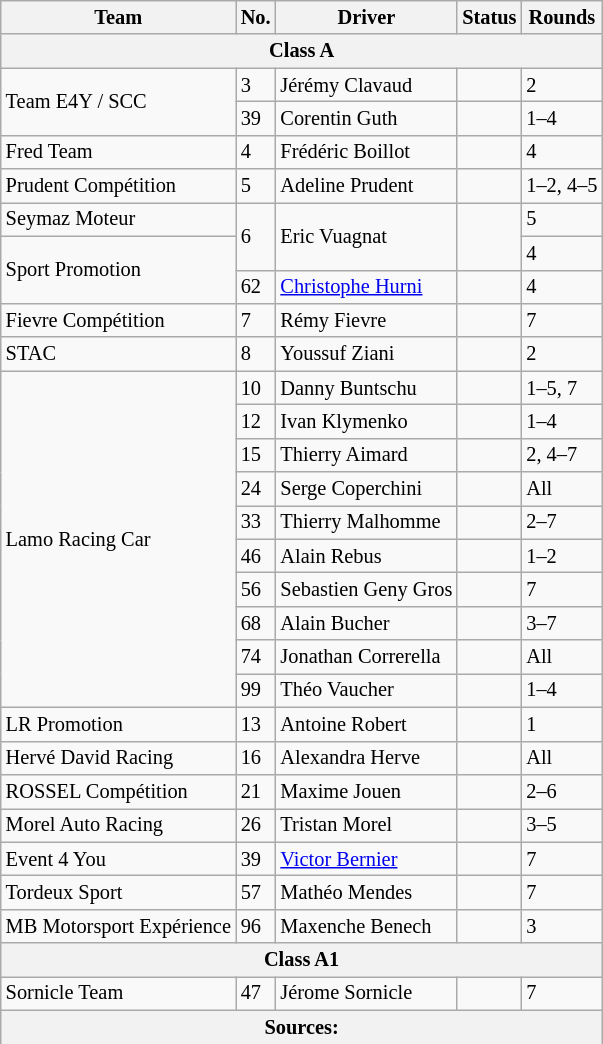<table class="wikitable" style="font-size:85%;">
<tr>
<th>Team</th>
<th>No.</th>
<th>Driver</th>
<th>Status</th>
<th>Rounds</th>
</tr>
<tr>
<th colspan="5">Class A</th>
</tr>
<tr>
<td rowspan="2">Team E4Y / SCC</td>
<td>3</td>
<td> Jérémy Clavaud</td>
<td></td>
<td>2</td>
</tr>
<tr>
<td>39</td>
<td> Corentin Guth</td>
<td></td>
<td>1–4</td>
</tr>
<tr>
<td>Fred Team</td>
<td>4</td>
<td> Frédéric Boillot</td>
<td align="center"></td>
<td>4</td>
</tr>
<tr>
<td>Prudent Compétition</td>
<td>5</td>
<td> Adeline Prudent</td>
<td></td>
<td>1–2, 4–5</td>
</tr>
<tr>
<td>Seymaz Moteur</td>
<td rowspan="2">6</td>
<td rowspan="2"> Eric Vuagnat</td>
<td rowspan="2" align="center"></td>
<td>5</td>
</tr>
<tr>
<td rowspan="2">Sport Promotion</td>
<td>4</td>
</tr>
<tr>
<td>62</td>
<td> <a href='#'>Christophe Hurni</a></td>
<td align="center"></td>
<td>4</td>
</tr>
<tr>
<td>Fievre Compétition</td>
<td>7</td>
<td> Rémy Fievre</td>
<td></td>
<td>7</td>
</tr>
<tr>
<td>STAC</td>
<td>8</td>
<td> Youssuf Ziani</td>
<td></td>
<td>2</td>
</tr>
<tr>
<td rowspan="10">Lamo Racing Car</td>
<td>10</td>
<td> Danny Buntschu</td>
<td align="center"></td>
<td>1–5, 7</td>
</tr>
<tr>
<td>12</td>
<td> Ivan Klymenko</td>
<td align="center"></td>
<td>1–4</td>
</tr>
<tr>
<td>15</td>
<td> Thierry Aimard</td>
<td align="center"></td>
<td>2, 4–7</td>
</tr>
<tr>
<td>24</td>
<td> Serge Coperchini</td>
<td align="center"></td>
<td>All</td>
</tr>
<tr>
<td>33</td>
<td> Thierry Malhomme</td>
<td align="center"></td>
<td>2–7</td>
</tr>
<tr>
<td>46</td>
<td> Alain Rebus</td>
<td align="center"></td>
<td>1–2</td>
</tr>
<tr>
<td>56</td>
<td> Sebastien Geny Gros</td>
<td></td>
<td>7</td>
</tr>
<tr>
<td>68</td>
<td> Alain Bucher</td>
<td align="center"></td>
<td>3–7</td>
</tr>
<tr>
<td>74</td>
<td> Jonathan Correrella</td>
<td align="center"></td>
<td>All</td>
</tr>
<tr>
<td>99</td>
<td> Théo Vaucher</td>
<td align="center"></td>
<td>1–4</td>
</tr>
<tr>
<td>LR Promotion</td>
<td>13</td>
<td> Antoine Robert</td>
<td></td>
<td>1</td>
</tr>
<tr>
<td>Hervé David Racing</td>
<td>16</td>
<td> Alexandra Herve</td>
<td align="center"></td>
<td>All</td>
</tr>
<tr>
<td>ROSSEL Compétition</td>
<td>21</td>
<td> Maxime Jouen</td>
<td></td>
<td>2–6</td>
</tr>
<tr>
<td>Morel Auto Racing</td>
<td>26</td>
<td> Tristan Morel</td>
<td></td>
<td>3–5</td>
</tr>
<tr>
<td>Event 4 You</td>
<td>39</td>
<td> <a href='#'>Victor Bernier</a></td>
<td align="center"></td>
<td>7</td>
</tr>
<tr>
<td>Tordeux Sport</td>
<td>57</td>
<td> Mathéo Mendes</td>
<td align="center"></td>
<td>7</td>
</tr>
<tr>
<td>MB Motorsport Expérience</td>
<td>96</td>
<td> Maxenche Benech</td>
<td></td>
<td>3</td>
</tr>
<tr>
<th colspan="5">Class A1</th>
</tr>
<tr>
<td>Sornicle Team</td>
<td>47</td>
<td> Jérome Sornicle</td>
<td align="center"></td>
<td>7</td>
</tr>
<tr>
<th colspan="5">Sources: </th>
</tr>
</table>
